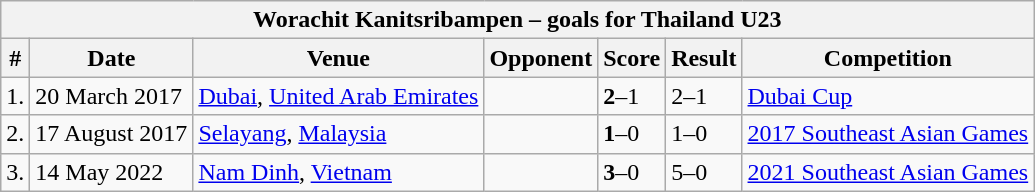<table class="wikitable">
<tr>
<th colspan="8"><strong>Worachit Kanitsribampen – goals for Thailand U23</strong></th>
</tr>
<tr>
<th>#</th>
<th>Date</th>
<th>Venue</th>
<th>Opponent</th>
<th>Score</th>
<th>Result</th>
<th>Competition</th>
</tr>
<tr>
<td>1.</td>
<td>20 March 2017</td>
<td><a href='#'>Dubai</a>, <a href='#'>United Arab Emirates</a></td>
<td></td>
<td><strong>2</strong>–1</td>
<td>2–1</td>
<td><a href='#'>Dubai Cup</a></td>
</tr>
<tr>
<td>2.</td>
<td>17 August 2017</td>
<td><a href='#'>Selayang</a>, <a href='#'>Malaysia</a></td>
<td></td>
<td><strong>1</strong>–0</td>
<td>1–0</td>
<td><a href='#'>2017 Southeast Asian Games</a></td>
</tr>
<tr>
<td>3.</td>
<td>14 May 2022</td>
<td><a href='#'>Nam Dinh</a>, <a href='#'>Vietnam</a></td>
<td></td>
<td><strong>3</strong>–0</td>
<td>5–0</td>
<td><a href='#'>2021 Southeast Asian Games</a></td>
</tr>
</table>
